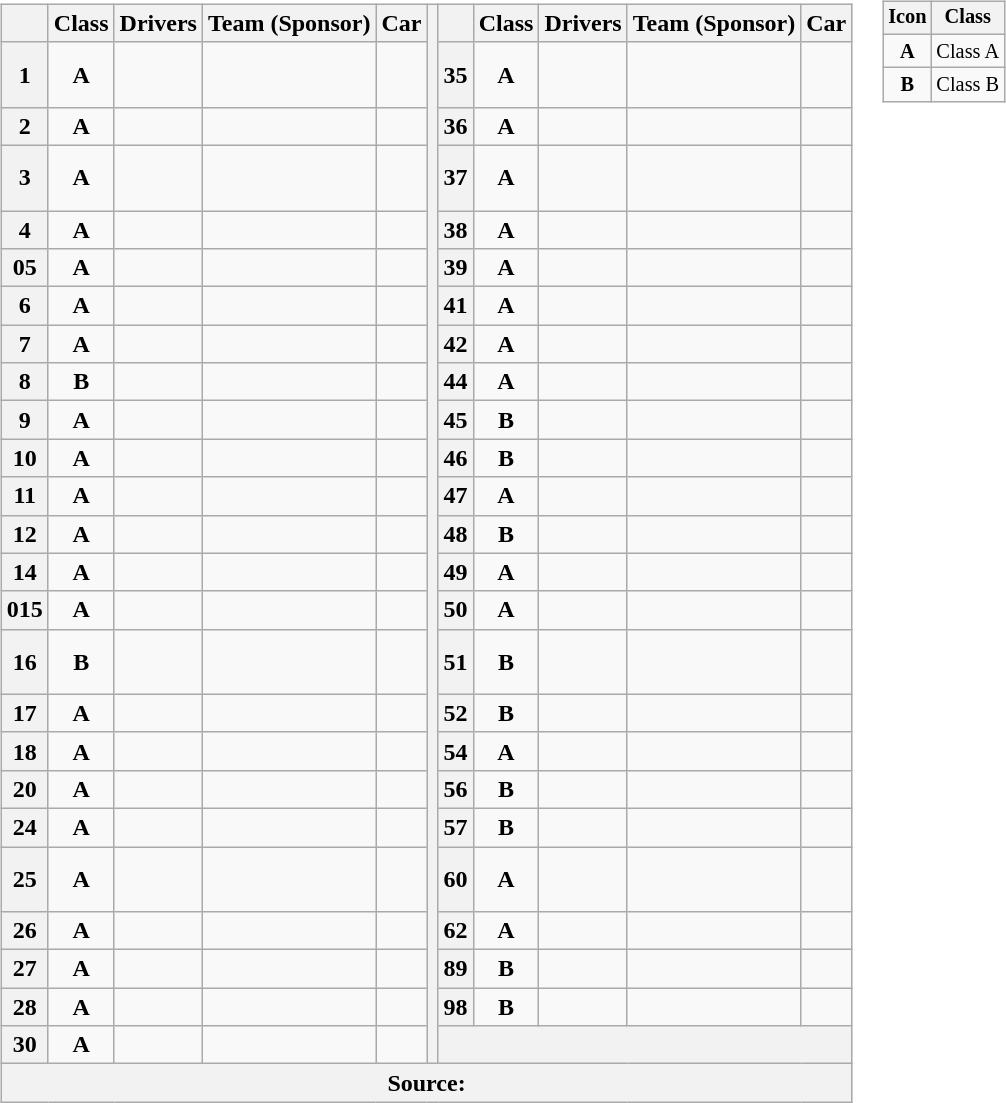<table>
<tr>
<td><br><table class="wikitable">
<tr>
<th></th>
<th>Class</th>
<th>Drivers</th>
<th>Team (Sponsor)</th>
<th>Car</th>
<th rowspan=25></th>
<th></th>
<th>Class</th>
<th>Drivers</th>
<th>Team (Sponsor)</th>
<th>Car</th>
</tr>
<tr>
<th>1</th>
<td align=center><strong><span>A</span></strong></td>
<td><br></td>
<td><br></td>
<td></td>
<th>35</th>
<td align=center><strong><span>A</span></strong></td>
<td><br><br></td>
<td><br></td>
<td></td>
</tr>
<tr>
<th>2</th>
<td align=center><strong><span>A</span></strong></td>
<td><br></td>
<td><br></td>
<td></td>
<th>36</th>
<td align=center><strong><span>A</span></strong></td>
<td><br></td>
<td><br></td>
<td></td>
</tr>
<tr>
<th>3</th>
<td align=center><strong><span>A</span></strong></td>
<td><br></td>
<td><br></td>
<td></td>
<th>37</th>
<td align=center><strong><span>A</span></strong></td>
<td><br><br></td>
<td><br></td>
<td></td>
</tr>
<tr>
<th>4</th>
<td align=center><strong><span>A</span></strong></td>
<td><br></td>
<td><br></td>
<td></td>
<th>38</th>
<td align=center><strong><span>A</span></strong></td>
<td><br></td>
<td><br></td>
<td></td>
</tr>
<tr>
<th>05</th>
<td align=center><strong><span>A</span></strong></td>
<td><br></td>
<td><br></td>
<td></td>
<th>39</th>
<td align=center><strong><span>A</span></strong></td>
<td><br></td>
<td><br></td>
<td></td>
</tr>
<tr>
<th>6</th>
<td align=center><strong><span>A</span></strong></td>
<td><br></td>
<td><br></td>
<td></td>
<th>41</th>
<td align=center><strong><span>A</span></strong></td>
<td><br></td>
<td><br></td>
<td></td>
</tr>
<tr>
<th>7</th>
<td align=center><strong><span>A</span></strong></td>
<td><br></td>
<td><br></td>
<td></td>
<th>42</th>
<td align=center><strong><span>A</span></strong></td>
<td><br></td>
<td><br></td>
<td></td>
</tr>
<tr>
<th>8</th>
<td align=center><strong><span>B</span></strong></td>
<td><br></td>
<td><br></td>
<td></td>
<th>44</th>
<td align=center><strong><span>A</span></strong></td>
<td><br></td>
<td><br></td>
<td></td>
</tr>
<tr>
<th>9</th>
<td align=center><strong><span>A</span></strong></td>
<td><br></td>
<td><br></td>
<td></td>
<th>45</th>
<td align=center><strong><span>B</span></strong></td>
<td><br></td>
<td><br></td>
<td></td>
</tr>
<tr>
<th>10</th>
<td align=center><strong><span>A</span></strong></td>
<td><br></td>
<td><br></td>
<td></td>
<th>46</th>
<td align=center><strong><span>B</span></strong></td>
<td><br></td>
<td><br></td>
<td></td>
</tr>
<tr>
<th>11</th>
<td align=center><strong><span>A</span></strong></td>
<td><br></td>
<td><br></td>
<td></td>
<th>47</th>
<td align=center><strong><span>A</span></strong></td>
<td><br></td>
<td><br></td>
<td></td>
</tr>
<tr>
<th>12</th>
<td align=center><strong><span>A</span></strong></td>
<td><br></td>
<td><br></td>
<td></td>
<th>48</th>
<td align=center><strong><span>B</span></strong></td>
<td><br></td>
<td><br></td>
<td></td>
</tr>
<tr>
<th>14</th>
<td align=center><strong><span>A</span></strong></td>
<td><br></td>
<td><br></td>
<td></td>
<th>49</th>
<td align=center><strong><span>A</span></strong></td>
<td><br></td>
<td><br></td>
<td></td>
</tr>
<tr>
<th>015</th>
<td align=center><strong><span>A</span></strong></td>
<td><br></td>
<td><br></td>
<td></td>
<th>50</th>
<td align=center><strong><span>A</span></strong></td>
<td><br></td>
<td><br></td>
<td></td>
</tr>
<tr>
<th>16</th>
<td align=center><strong><span>B</span></strong></td>
<td><br></td>
<td><br></td>
<td></td>
<th>51</th>
<td align=center><strong><span>B</span></strong></td>
<td><br><br></td>
<td><br></td>
<td></td>
</tr>
<tr>
<th>17</th>
<td align=center><strong><span>A</span></strong></td>
<td><br></td>
<td><br></td>
<td></td>
<th>52</th>
<td align=center><strong><span>B</span></strong></td>
<td><br></td>
<td><br></td>
<td></td>
</tr>
<tr>
<th>18</th>
<td align=center><strong><span>A</span></strong></td>
<td><br></td>
<td><br></td>
<td></td>
<th>54</th>
<td align=center><strong><span>A</span></strong></td>
<td><br></td>
<td><br></td>
<td></td>
</tr>
<tr>
<th>20</th>
<td align=center><strong><span>A</span></strong></td>
<td><br></td>
<td><br></td>
<td></td>
<th>56</th>
<td align=center><strong><span>B</span></strong></td>
<td><br></td>
<td><br></td>
<td></td>
</tr>
<tr>
<th>24</th>
<td align=center><strong><span>A</span></strong></td>
<td><br></td>
<td><br></td>
<td></td>
<th>57</th>
<td align=center><strong><span>B</span></strong></td>
<td><br></td>
<td><br></td>
<td></td>
</tr>
<tr>
<th>25</th>
<td align=center><strong><span>A</span></strong></td>
<td><br></td>
<td><br></td>
<td></td>
<th>60</th>
<td align=center><strong><span>A</span></strong></td>
<td><br><br></td>
<td><br></td>
<td></td>
</tr>
<tr>
<th>26</th>
<td align=center><strong><span>A</span></strong></td>
<td><br></td>
<td><br></td>
<td></td>
<th>62</th>
<td align=center><strong><span>A</span></strong></td>
<td><br></td>
<td><br></td>
<td></td>
</tr>
<tr>
<th>27</th>
<td align=center><strong><span>A</span></strong></td>
<td><br></td>
<td><br></td>
<td></td>
<th>89</th>
<td align=center><strong><span>B</span></strong></td>
<td><br></td>
<td><br></td>
<td></td>
</tr>
<tr>
<th>28</th>
<td align=center><strong><span>A</span></strong></td>
<td><br></td>
<td><br></td>
<td></td>
<th>98</th>
<td align=center><strong><span>B</span></strong></td>
<td><br></td>
<td><br></td>
<td></td>
</tr>
<tr>
<th>30</th>
<td align=center><strong><span>A</span></strong></td>
<td><br></td>
<td><br></td>
<td></td>
<th colspan=5></th>
</tr>
<tr>
<th colspan=11>Source:</th>
</tr>
</table>
</td>
<td valign="top"><br><table class="wikitable" style="font-size: 85%;">
<tr>
<th>Icon</th>
<th>Class</th>
</tr>
<tr>
<td align=center><strong><span>A</span></strong></td>
<td>Class A</td>
</tr>
<tr>
<td align=center><strong><span>B</span></strong></td>
<td>Class B</td>
</tr>
</table>
</td>
</tr>
</table>
